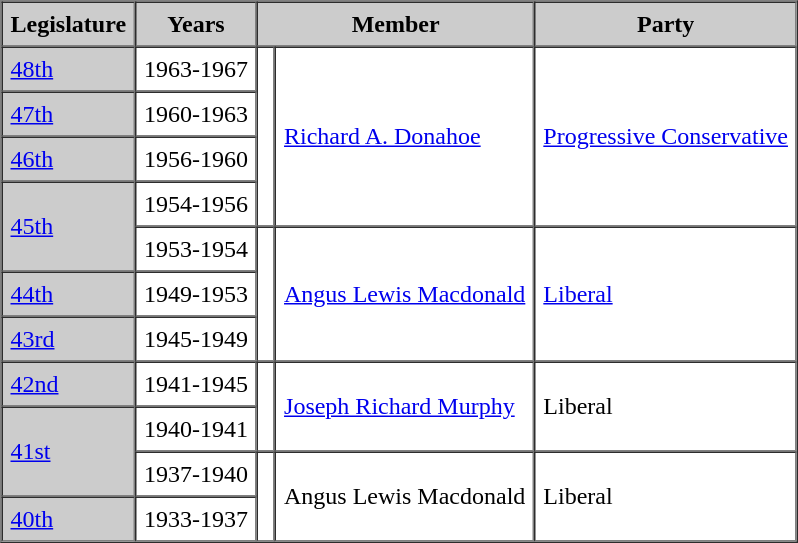<table border=1 cellpadding=5 cellspacing=0>
<tr bgcolor="CCCCCC">
<th>Legislature</th>
<th>Years</th>
<th colspan="2">Member</th>
<th>Party</th>
</tr>
<tr>
<td bgcolor="CCCCCC"><a href='#'>48th</a></td>
<td>1963-1967</td>
<td rowspan="4" ></td>
<td rowspan="4"><a href='#'>Richard A. Donahoe</a></td>
<td rowspan="4"><a href='#'>Progressive Conservative</a></td>
</tr>
<tr>
<td bgcolor="CCCCCC"><a href='#'>47th</a></td>
<td>1960-1963</td>
</tr>
<tr>
<td bgcolor="CCCCCC"><a href='#'>46th</a></td>
<td>1956-1960</td>
</tr>
<tr>
<td rowspan="2" bgcolor="CCCCCC"><a href='#'>45th</a></td>
<td>1954-1956</td>
</tr>
<tr>
<td>1953-1954</td>
<td rowspan="3" ></td>
<td rowspan="3"><a href='#'>Angus Lewis Macdonald</a></td>
<td rowspan="3"><a href='#'>Liberal</a></td>
</tr>
<tr>
<td bgcolor="CCCCCC"><a href='#'>44th</a></td>
<td>1949-1953</td>
</tr>
<tr>
<td bgcolor="CCCCCC"><a href='#'>43rd</a></td>
<td>1945-1949</td>
</tr>
<tr>
<td bgcolor="CCCCCC"><a href='#'>42nd</a></td>
<td>1941-1945</td>
<td rowspan="2" ></td>
<td rowspan="2"><a href='#'>Joseph Richard Murphy</a></td>
<td rowspan="2">Liberal</td>
</tr>
<tr>
<td rowspan="2" bgcolor="CCCCCC"><a href='#'>41st</a></td>
<td>1940-1941</td>
</tr>
<tr>
<td>1937-1940</td>
<td rowspan="2" ></td>
<td rowspan="2">Angus Lewis Macdonald</td>
<td rowspan="2">Liberal</td>
</tr>
<tr>
<td bgcolor="CCCCCC"><a href='#'>40th</a></td>
<td>1933-1937</td>
</tr>
</table>
